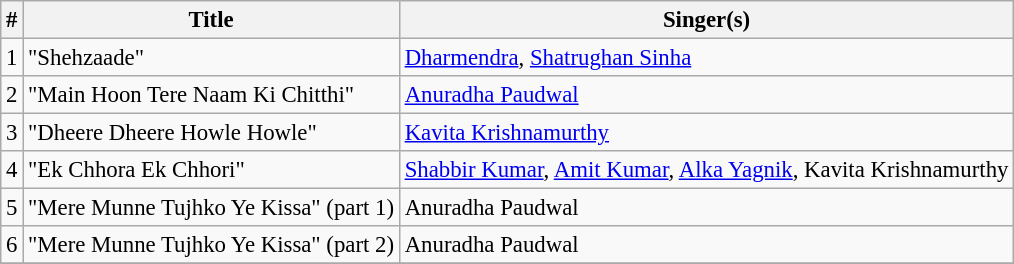<table class="wikitable" style="font-size:95%;">
<tr>
<th>#</th>
<th>Title</th>
<th>Singer(s)</th>
</tr>
<tr>
<td>1</td>
<td>"Shehzaade"</td>
<td><a href='#'>Dharmendra</a>, <a href='#'>Shatrughan Sinha</a></td>
</tr>
<tr>
<td>2</td>
<td>"Main Hoon Tere Naam Ki Chitthi"</td>
<td><a href='#'>Anuradha Paudwal</a></td>
</tr>
<tr>
<td>3</td>
<td>"Dheere Dheere Howle Howle"</td>
<td><a href='#'>Kavita Krishnamurthy</a></td>
</tr>
<tr>
<td>4</td>
<td>"Ek Chhora Ek Chhori"</td>
<td><a href='#'>Shabbir Kumar</a>, <a href='#'>Amit Kumar</a>, <a href='#'>Alka Yagnik</a>, Kavita Krishnamurthy</td>
</tr>
<tr>
<td>5</td>
<td>"Mere Munne Tujhko Ye Kissa" (part 1)</td>
<td>Anuradha Paudwal</td>
</tr>
<tr>
<td>6</td>
<td>"Mere Munne Tujhko Ye Kissa" (part 2)</td>
<td>Anuradha Paudwal</td>
</tr>
<tr>
</tr>
</table>
